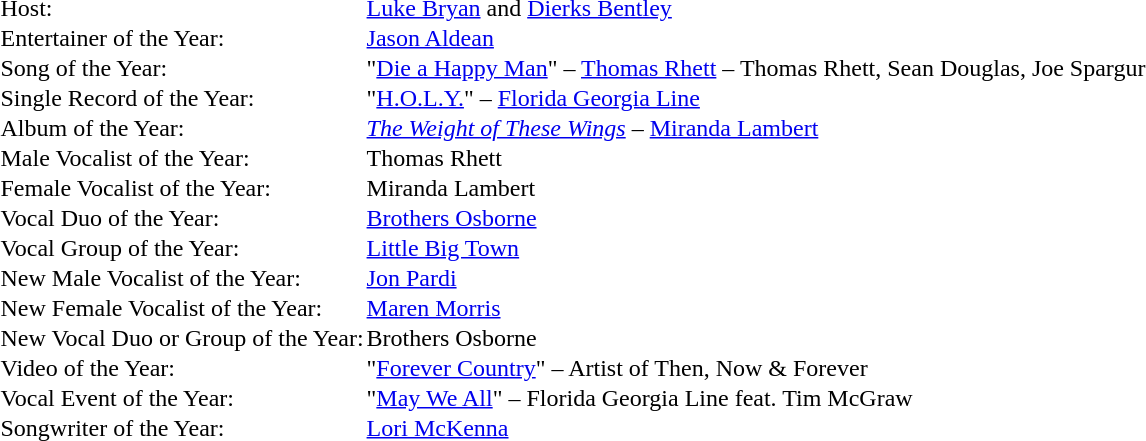<table cellspacing="0" border="0" cellpadding="1">
<tr>
<td>Host:</td>
<td><a href='#'>Luke Bryan</a> and <a href='#'>Dierks Bentley</a></td>
</tr>
<tr>
<td>Entertainer of the Year:</td>
<td><a href='#'>Jason Aldean</a></td>
</tr>
<tr>
<td>Song of the Year:</td>
<td>"<a href='#'>Die a Happy Man</a>" – <a href='#'>Thomas Rhett</a> – Thomas Rhett, Sean Douglas, Joe Spargur</td>
</tr>
<tr>
<td>Single Record of the Year:</td>
<td>"<a href='#'>H.O.L.Y.</a>" – <a href='#'>Florida Georgia Line</a></td>
</tr>
<tr>
<td>Album of the Year:</td>
<td><em><a href='#'>The Weight of These Wings</a></em> – <a href='#'>Miranda Lambert</a></td>
</tr>
<tr>
<td>Male Vocalist of the Year:</td>
<td>Thomas Rhett</td>
</tr>
<tr>
<td>Female Vocalist of the Year:</td>
<td>Miranda Lambert</td>
</tr>
<tr>
<td>Vocal Duo of the Year:</td>
<td><a href='#'>Brothers Osborne</a></td>
</tr>
<tr>
<td>Vocal Group of the Year:</td>
<td><a href='#'>Little Big Town</a></td>
</tr>
<tr>
<td>New Male Vocalist of the Year:</td>
<td><a href='#'>Jon Pardi</a></td>
</tr>
<tr>
<td>New Female Vocalist of the Year:</td>
<td><a href='#'>Maren Morris</a></td>
</tr>
<tr>
<td>New Vocal Duo or Group of the Year:</td>
<td>Brothers Osborne</td>
</tr>
<tr>
<td>Video of the Year:</td>
<td>"<a href='#'>Forever Country</a>" – Artist of Then, Now & Forever</td>
</tr>
<tr>
<td>Vocal Event of the Year:</td>
<td>"<a href='#'>May We All</a>" – Florida Georgia Line feat. Tim McGraw</td>
</tr>
<tr>
<td>Songwriter of the Year:</td>
<td><a href='#'>Lori McKenna</a></td>
</tr>
</table>
